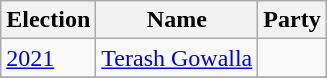<table class="wikitable sortable">
<tr>
<th>Election</th>
<th>Name</th>
<th colspan=2>Party</th>
</tr>
<tr>
<td><a href='#'>2021</a></td>
<td><a href='#'>Terash Gowalla</a></td>
<td></td>
</tr>
<tr>
</tr>
</table>
